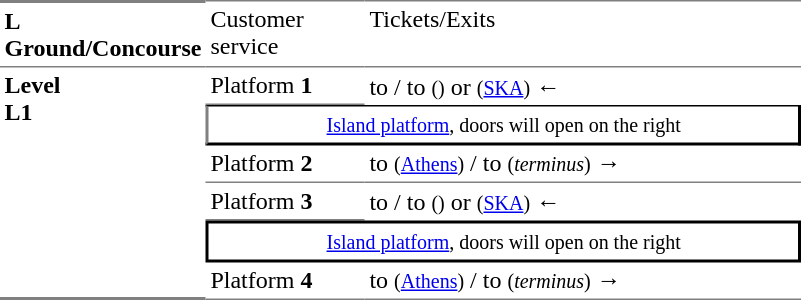<table table border=0 cellspacing=0 cellpadding=3>
<tr>
<td style="border-bottom:solid 1px gray;border-top:solid 2px gray;" width=50 valign=top><strong>L<br>Ground/Concourse</strong></td>
<td style="border-top:solid 1px gray;border-bottom:solid 1px gray;" width=100 valign=top>Customer service</td>
<td style="border-top:solid 1px gray;border-bottom:solid 1px gray;" width=285 valign=top>Tickets/Exits</td>
</tr>
<tr>
<td style="border-bottom:solid 2px gray;" rowspan=10 valign=top><strong>Level<br>L1</strong></td>
</tr>
<tr>
<td style="border-bottom:solid 1px gray;">Platform <strong>1</strong></td>
<td> to  /  to  <small>()</small> or  <small>(<a href='#'>SKA</a>)</small> ←</td>
</tr>
<tr>
<td style="border-bottom:solid 2px black;border-top:solid 1px black;border-right:solid 2px black;border-left:solid 2px grey;text-align:center;" colspan=2><small><a href='#'>Island platform</a>, doors will open on the right</small></td>
</tr>
<tr>
<td style="border-bottom:solid 1px gray;">Platform <strong>2</strong></td>
<td style="border-bottom:solid 1px gray;">  to  <small>(<a href='#'>Athens</a>)</small> /  to  <small>(<em>terminus</em>)</small> →</td>
</tr>
<tr>
<td style="border-bottom:solid 1px gray;">Platform <strong>3</strong></td>
<td> to  /  to  <small>()</small> or  <small>(<a href='#'>SKA</a>)</small> ←</td>
</tr>
<tr>
<td style="border-right:solid 2px black;border-left:solid 2px black;border-top:solid 2px black;border-bottom:solid 2px black;text-align:center;" colspan=2><small><a href='#'>Island platform</a>, doors will open on the right</small></td>
</tr>
<tr>
<td style="border-bottom:solid 1px gray;">Platform <strong>4</strong></td>
<td style="border-bottom:solid 1px gray;">  to  <small>(<a href='#'>Athens</a>)</small> /  to  <small>(<em>terminus</em>)</small> →</td>
</tr>
</table>
